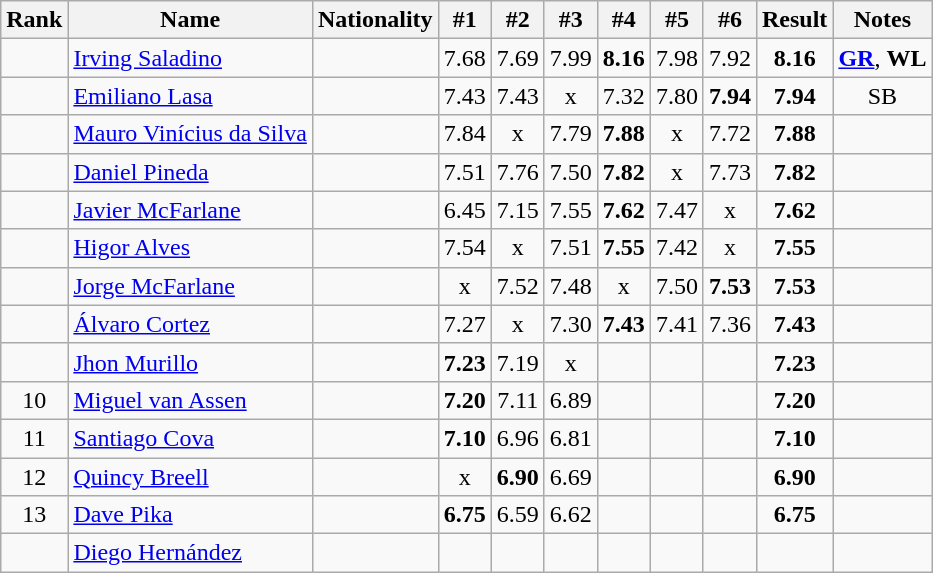<table class="wikitable sortable" style="text-align:center">
<tr>
<th>Rank</th>
<th>Name</th>
<th>Nationality</th>
<th>#1</th>
<th>#2</th>
<th>#3</th>
<th>#4</th>
<th>#5</th>
<th>#6</th>
<th>Result</th>
<th>Notes</th>
</tr>
<tr>
<td></td>
<td align=left><a href='#'>Irving Saladino</a></td>
<td align=left></td>
<td>7.68</td>
<td>7.69</td>
<td>7.99</td>
<td><strong>8.16</strong></td>
<td>7.98</td>
<td>7.92</td>
<td><strong>8.16</strong></td>
<td><strong><a href='#'>GR</a></strong>, <strong>WL</strong></td>
</tr>
<tr>
<td></td>
<td align=left><a href='#'>Emiliano Lasa</a></td>
<td align=left></td>
<td>7.43</td>
<td>7.43</td>
<td>x</td>
<td>7.32</td>
<td>7.80</td>
<td><strong>7.94</strong></td>
<td><strong>7.94</strong></td>
<td>SB</td>
</tr>
<tr>
<td></td>
<td align=left><a href='#'>Mauro Vinícius da Silva</a></td>
<td align=left></td>
<td>7.84</td>
<td>x</td>
<td>7.79</td>
<td><strong>7.88</strong></td>
<td>x</td>
<td>7.72</td>
<td><strong>7.88</strong></td>
<td></td>
</tr>
<tr>
<td></td>
<td align=left><a href='#'>Daniel Pineda</a></td>
<td align=left></td>
<td>7.51</td>
<td>7.76</td>
<td>7.50</td>
<td><strong>7.82</strong></td>
<td>x</td>
<td>7.73</td>
<td><strong>7.82</strong></td>
<td></td>
</tr>
<tr>
<td></td>
<td align=left><a href='#'>Javier McFarlane</a></td>
<td align=left></td>
<td>6.45</td>
<td>7.15</td>
<td>7.55</td>
<td><strong>7.62</strong></td>
<td>7.47</td>
<td>x</td>
<td><strong>7.62</strong></td>
<td></td>
</tr>
<tr>
<td></td>
<td align=left><a href='#'>Higor Alves</a></td>
<td align=left></td>
<td>7.54</td>
<td>x</td>
<td>7.51</td>
<td><strong>7.55</strong></td>
<td>7.42</td>
<td>x</td>
<td><strong>7.55</strong></td>
<td></td>
</tr>
<tr>
<td></td>
<td align=left><a href='#'>Jorge McFarlane</a></td>
<td align=left></td>
<td>x</td>
<td>7.52</td>
<td>7.48</td>
<td>x</td>
<td>7.50</td>
<td><strong>7.53</strong></td>
<td><strong>7.53</strong></td>
<td></td>
</tr>
<tr>
<td></td>
<td align=left><a href='#'>Álvaro Cortez</a></td>
<td align=left></td>
<td>7.27</td>
<td>x</td>
<td>7.30</td>
<td><strong>7.43</strong></td>
<td>7.41</td>
<td>7.36</td>
<td><strong>7.43</strong></td>
<td></td>
</tr>
<tr>
<td></td>
<td align=left><a href='#'>Jhon Murillo</a></td>
<td align=left></td>
<td><strong>7.23</strong></td>
<td>7.19</td>
<td>x</td>
<td></td>
<td></td>
<td></td>
<td><strong>7.23</strong></td>
<td></td>
</tr>
<tr>
<td>10</td>
<td align=left><a href='#'>Miguel van Assen</a></td>
<td align=left></td>
<td><strong>7.20</strong></td>
<td>7.11</td>
<td>6.89</td>
<td></td>
<td></td>
<td></td>
<td><strong>7.20</strong></td>
<td></td>
</tr>
<tr>
<td>11</td>
<td align=left><a href='#'>Santiago Cova</a></td>
<td align=left></td>
<td><strong>7.10</strong></td>
<td>6.96</td>
<td>6.81</td>
<td></td>
<td></td>
<td></td>
<td><strong>7.10</strong></td>
<td></td>
</tr>
<tr>
<td>12</td>
<td align=left><a href='#'>Quincy Breell</a></td>
<td align=left></td>
<td>x</td>
<td><strong>6.90</strong></td>
<td>6.69</td>
<td></td>
<td></td>
<td></td>
<td><strong>6.90</strong></td>
<td></td>
</tr>
<tr>
<td>13</td>
<td align=left><a href='#'>Dave Pika</a></td>
<td align=left></td>
<td><strong>6.75</strong></td>
<td>6.59</td>
<td>6.62</td>
<td></td>
<td></td>
<td></td>
<td><strong>6.75</strong></td>
<td></td>
</tr>
<tr>
<td></td>
<td align=left><a href='#'>Diego Hernández</a></td>
<td align=left></td>
<td></td>
<td></td>
<td></td>
<td></td>
<td></td>
<td></td>
<td><strong></strong></td>
<td></td>
</tr>
</table>
